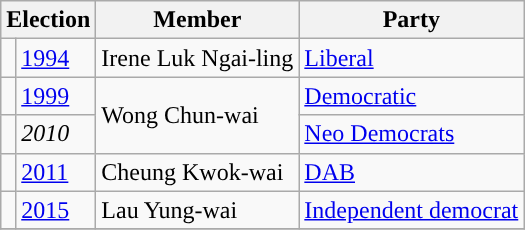<table class="wikitable">
<tr>
<th colspan="2">Election</th>
<th>Member</th>
<th>Party</th>
</tr>
<tr>
<td style="background-color: "></td>
<td><a href='#'>1994</a></td>
<td>Irene Luk Ngai-ling</td>
<td><a href='#'>Liberal</a></td>
</tr>
<tr>
<td style="background-color: "></td>
<td><a href='#'>1999</a></td>
<td rowspan=2>Wong Chun-wai</td>
<td><a href='#'>Democratic</a></td>
</tr>
<tr>
<td style="background-color: "></td>
<td><em>2010</em></td>
<td><a href='#'>Neo Democrats</a></td>
</tr>
<tr>
<td style="background-color: "></td>
<td><a href='#'>2011</a></td>
<td>Cheung Kwok-wai</td>
<td><a href='#'>DAB</a></td>
</tr>
<tr>
<td style="background-color: "></td>
<td><a href='#'>2015</a></td>
<td>Lau Yung-wai</td>
<td><a href='#'>Independent democrat</a></td>
</tr>
<tr>
</tr>
</table>
